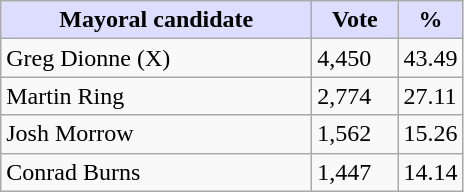<table class="wikitable">
<tr>
<th style="background:#ddf; width:200px;">Mayoral candidate</th>
<th style="background:#ddf; width:50px;">Vote</th>
<th style="background:#ddf; width:30px;">%</th>
</tr>
<tr>
<td>Greg Dionne (X)</td>
<td>4,450</td>
<td>43.49</td>
</tr>
<tr>
<td>Martin Ring</td>
<td>2,774</td>
<td>27.11</td>
</tr>
<tr>
<td>Josh Morrow</td>
<td>1,562</td>
<td>15.26</td>
</tr>
<tr>
<td>Conrad Burns</td>
<td>1,447</td>
<td>14.14</td>
</tr>
</table>
